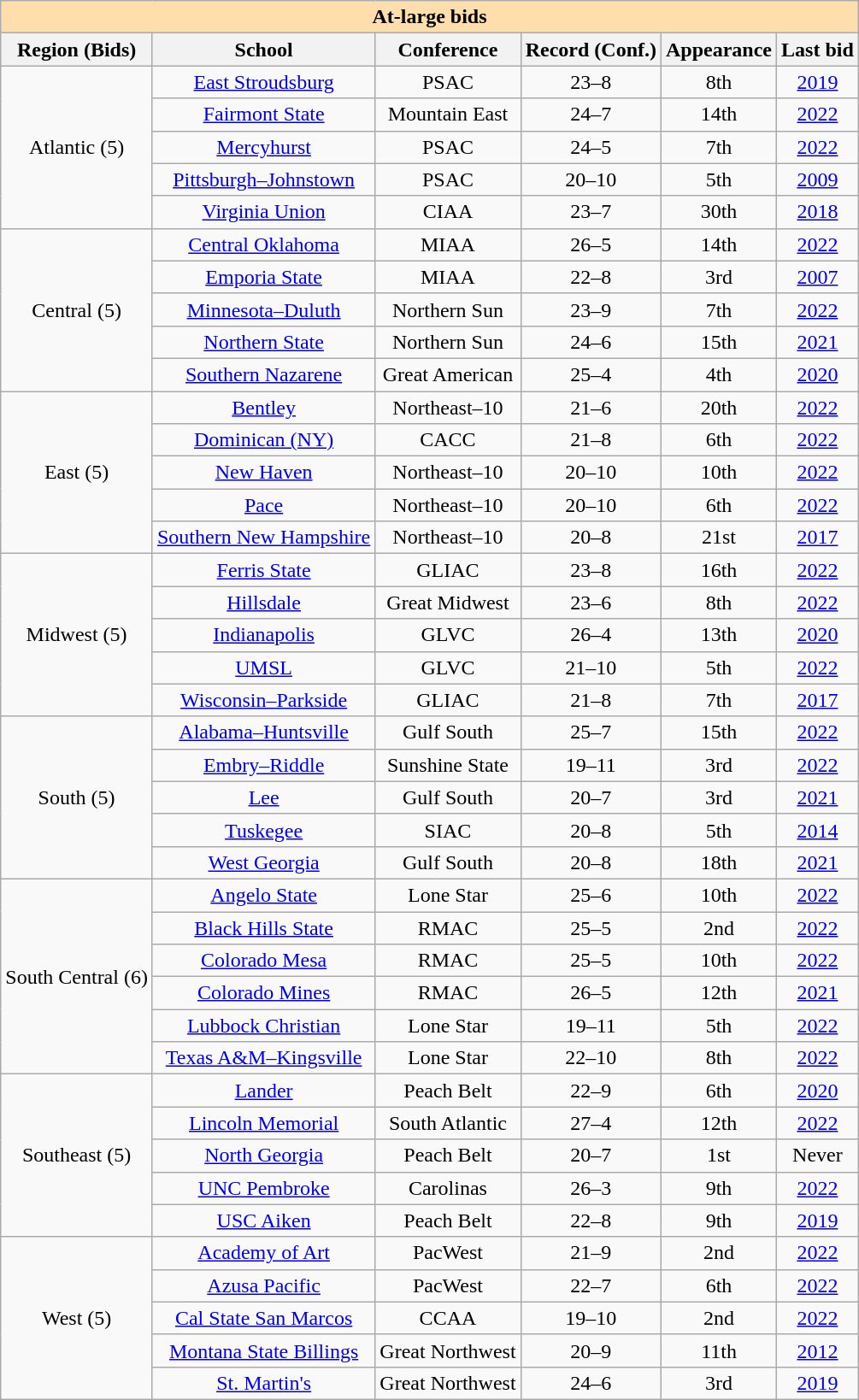<table class="wikitable sortable" style="text-align:center;">
<tr>
<th colspan="6" style="background:#ffdead;">At-large bids</th>
</tr>
<tr>
<th>Region (Bids)</th>
<th>School</th>
<th>Conference</th>
<th>Record (Conf.)</th>
<th>Appearance</th>
<th>Last bid</th>
</tr>
<tr>
<td rowspan=5>Atlantic (5)</td>
<td><a href='#'>East Stroudsburg</a></td>
<td>PSAC</td>
<td align=center>23–8</td>
<td align=center>8th</td>
<td align=center><a href='#'>2019</a></td>
</tr>
<tr>
<td><a href='#'>Fairmont State</a></td>
<td>Mountain East</td>
<td align=center>24–7</td>
<td align=center>14th</td>
<td align=center><a href='#'>2022</a></td>
</tr>
<tr>
<td><a href='#'>Mercyhurst</a></td>
<td>PSAC</td>
<td align=center>24–5</td>
<td align=center>7th</td>
<td align=center><a href='#'>2022</a></td>
</tr>
<tr>
<td><a href='#'>Pittsburgh–Johnstown</a></td>
<td>PSAC</td>
<td align=center>20–10</td>
<td align=center>5th</td>
<td align=center><a href='#'>2009</a></td>
</tr>
<tr>
<td><a href='#'>Virginia Union</a></td>
<td>CIAA</td>
<td align=center>23–7</td>
<td align=center>30th</td>
<td align=center><a href='#'>2018</a></td>
</tr>
<tr>
<td rowspan=5>Central (5)</td>
<td><a href='#'>Central Oklahoma</a></td>
<td>MIAA</td>
<td align=center>26–5</td>
<td align=center>14th</td>
<td align=center><a href='#'>2022</a></td>
</tr>
<tr>
<td><a href='#'>Emporia State</a></td>
<td>MIAA</td>
<td align=center>22–8</td>
<td align=center>3rd</td>
<td align=center><a href='#'>2007</a></td>
</tr>
<tr>
<td><a href='#'>Minnesota–Duluth</a></td>
<td>Northern Sun</td>
<td align=center>23–9</td>
<td align=center>7th</td>
<td align=center><a href='#'>2022</a></td>
</tr>
<tr>
<td><a href='#'>Northern State</a></td>
<td>Northern Sun</td>
<td align=center>24–6</td>
<td align=center>15th</td>
<td align=center><a href='#'>2021</a></td>
</tr>
<tr>
<td><a href='#'>Southern Nazarene</a></td>
<td>Great American</td>
<td align=center>25–4</td>
<td align=center>4th</td>
<td align=center><a href='#'>2020</a></td>
</tr>
<tr>
<td rowspan=5>East (5)</td>
<td><a href='#'>Bentley</a></td>
<td>Northeast–10</td>
<td align=center>21–6</td>
<td align=center>20th</td>
<td align=center><a href='#'>2022</a></td>
</tr>
<tr>
<td><a href='#'>Dominican (NY)</a></td>
<td>CACC</td>
<td align=center>21–8</td>
<td align=center>6th</td>
<td align=center><a href='#'>2022</a></td>
</tr>
<tr>
<td><a href='#'>New Haven</a></td>
<td>Northeast–10</td>
<td align=center>20–10</td>
<td align=center>10th</td>
<td align=center><a href='#'>2022</a></td>
</tr>
<tr>
<td><a href='#'>Pace</a></td>
<td>Northeast–10</td>
<td align=center>20–10</td>
<td align=center>6th</td>
<td align=center><a href='#'>2022</a></td>
</tr>
<tr>
<td><a href='#'>Southern New Hampshire</a></td>
<td>Northeast–10</td>
<td align=center>20–8</td>
<td align=center>21st</td>
<td align=center><a href='#'>2017</a></td>
</tr>
<tr>
<td rowspan=5>Midwest (5)</td>
<td><a href='#'>Ferris State</a></td>
<td>GLIAC</td>
<td align=center>23–8</td>
<td align=center>16th</td>
<td align=center><a href='#'>2022</a></td>
</tr>
<tr>
<td><a href='#'>Hillsdale</a></td>
<td>Great Midwest</td>
<td align=center>23–6</td>
<td align=center>8th</td>
<td align=center><a href='#'>2022</a></td>
</tr>
<tr>
<td><a href='#'>Indianapolis</a></td>
<td>GLVC</td>
<td align=center>26–4</td>
<td align=center>13th</td>
<td align=center><a href='#'>2020</a></td>
</tr>
<tr>
<td><a href='#'>UMSL</a></td>
<td>GLVC</td>
<td align=center>21–10</td>
<td align=center>5th</td>
<td align=center><a href='#'>2022</a></td>
</tr>
<tr>
<td><a href='#'>Wisconsin–Parkside</a></td>
<td>GLIAC</td>
<td align=center>21–8</td>
<td align=center>7th</td>
<td align=center><a href='#'>2017</a></td>
</tr>
<tr>
<td rowspan=5>South (5)</td>
<td><a href='#'>Alabama–Huntsville</a></td>
<td>Gulf South</td>
<td align=center>25–7</td>
<td align=center>15th</td>
<td align=center><a href='#'>2022</a></td>
</tr>
<tr>
<td><a href='#'>Embry–Riddle</a></td>
<td>Sunshine State</td>
<td align=center>19–11</td>
<td align=center>3rd</td>
<td align=center><a href='#'>2022</a></td>
</tr>
<tr>
<td><a href='#'>Lee</a></td>
<td>Gulf South</td>
<td align=center>20–7</td>
<td align=center>3rd</td>
<td align=center><a href='#'>2021</a></td>
</tr>
<tr>
<td><a href='#'>Tuskegee</a></td>
<td>SIAC</td>
<td align=center>20–8</td>
<td align=center>5th</td>
<td align=center><a href='#'>2014</a></td>
</tr>
<tr>
<td><a href='#'>West Georgia</a></td>
<td>Gulf South</td>
<td align=center>20–8</td>
<td align=center>18th</td>
<td align=center><a href='#'>2021</a></td>
</tr>
<tr>
<td rowspan=6>South Central (6)</td>
<td><a href='#'>Angelo State</a></td>
<td>Lone Star</td>
<td align=center>25–6</td>
<td align=center>10th</td>
<td align=center><a href='#'>2022</a></td>
</tr>
<tr>
<td><a href='#'>Black Hills State</a></td>
<td>RMAC</td>
<td align=center>25–5</td>
<td align=center>2nd</td>
<td align=center><a href='#'>2022</a></td>
</tr>
<tr>
<td><a href='#'>Colorado Mesa</a></td>
<td>RMAC</td>
<td align=center>25–5</td>
<td align=center>10th</td>
<td align=center><a href='#'>2022</a></td>
</tr>
<tr>
<td><a href='#'>Colorado Mines</a></td>
<td>RMAC</td>
<td align=center>26–5</td>
<td align=center>12th</td>
<td align=center><a href='#'>2021</a></td>
</tr>
<tr>
<td><a href='#'>Lubbock Christian</a></td>
<td>Lone Star</td>
<td align=center>19–11</td>
<td align=center>5th</td>
<td align=center><a href='#'>2022</a></td>
</tr>
<tr>
<td><a href='#'>Texas A&M–Kingsville</a></td>
<td>Lone Star</td>
<td align=center>22–10</td>
<td align=center>8th</td>
<td align=center><a href='#'>2022</a></td>
</tr>
<tr>
<td rowspan=5>Southeast (5)</td>
<td><a href='#'>Lander</a></td>
<td>Peach Belt</td>
<td align=center>22–9</td>
<td align=center>6th</td>
<td align=center><a href='#'>2020</a></td>
</tr>
<tr>
<td><a href='#'>Lincoln Memorial</a></td>
<td>South Atlantic</td>
<td align=center>27–4</td>
<td align=center>12th</td>
<td align=center><a href='#'>2022</a></td>
</tr>
<tr>
<td><a href='#'>North Georgia</a></td>
<td>Peach Belt</td>
<td align=center>20–7</td>
<td align=center>1st</td>
<td align=center>Never</td>
</tr>
<tr>
<td><a href='#'>UNC Pembroke</a></td>
<td>Carolinas</td>
<td align=center>26–3</td>
<td align=center>9th</td>
<td align=center><a href='#'>2022</a></td>
</tr>
<tr>
<td><a href='#'>USC Aiken</a></td>
<td>Peach Belt</td>
<td align=center>22–8</td>
<td align=center>9th</td>
<td align=center><a href='#'>2019</a></td>
</tr>
<tr>
<td rowspan=5>West (5)</td>
<td><a href='#'>Academy of Art</a></td>
<td>PacWest</td>
<td align=center>21–9</td>
<td align=center>2nd</td>
<td align=center><a href='#'>2022</a></td>
</tr>
<tr>
<td><a href='#'>Azusa Pacific</a></td>
<td>PacWest</td>
<td align=center>22–7</td>
<td align=center>6th</td>
<td align=center><a href='#'>2022</a></td>
</tr>
<tr>
<td><a href='#'>Cal State San Marcos</a></td>
<td>CCAA</td>
<td align=center>19–10</td>
<td align=center>2nd</td>
<td align=center><a href='#'>2022</a></td>
</tr>
<tr>
<td><a href='#'>Montana State Billings</a></td>
<td>Great Northwest</td>
<td align=center>20–9</td>
<td align=center>11th</td>
<td align=center><a href='#'>2012</a></td>
</tr>
<tr>
<td><a href='#'>St. Martin's</a></td>
<td>Great Northwest</td>
<td align=center>24–6</td>
<td align=center>3rd</td>
<td align=center><a href='#'>2019</a></td>
</tr>
</table>
